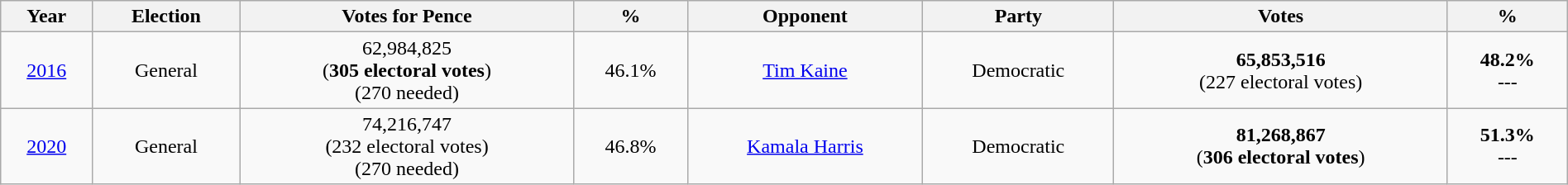<table class="wikitable" style="width:100%; text-align: center;">
<tr>
<th>Year</th>
<th>Election</th>
<th>Votes for Pence</th>
<th>%</th>
<th>Opponent</th>
<th>Party</th>
<th>Votes</th>
<th>%</th>
</tr>
<tr>
<td><a href='#'>2016</a></td>
<td>General</td>
<td>62,984,825<br>(<strong>305</strong> <strong>electoral votes</strong>)<br>(270 needed)</td>
<td>46.1%</td>
<td><a href='#'>Tim Kaine</a></td>
<td>Democratic</td>
<td><strong>65,853,516</strong><br>(227 electoral votes)</td>
<td><strong>48.2%</strong><br>---</td>
</tr>
<tr>
<td><a href='#'>2020</a></td>
<td>General</td>
<td>74,216,747<br>(232 electoral votes)<br>(270 needed)</td>
<td>46.8%</td>
<td><a href='#'>Kamala Harris</a></td>
<td>Democratic</td>
<td><strong>81,268,867</strong><br>(<strong>306</strong> <strong>electoral votes</strong>)</td>
<td><strong>51.3%</strong><br>---</td>
</tr>
</table>
